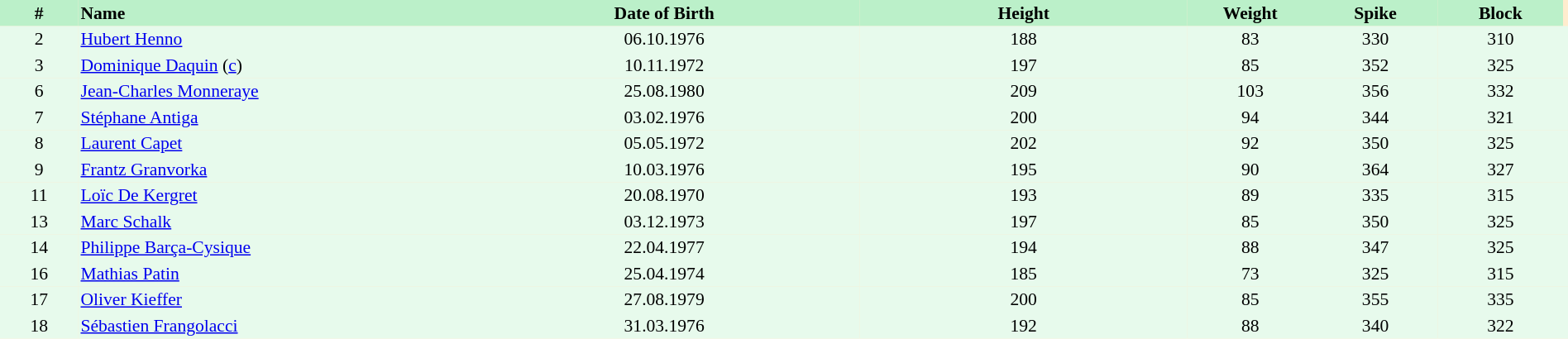<table border=0 cellpadding=2 cellspacing=0  |- bgcolor=#FFECCE style="text-align:center; font-size:90%;" width=100%>
<tr bgcolor=#BBF0C9>
<th width=5%>#</th>
<th width=25% align=left>Name</th>
<th width=25%>Date of Birth</th>
<th width=21%>Height</th>
<th width=8%>Weight</th>
<th width=8%>Spike</th>
<th width=8%>Block</th>
</tr>
<tr bgcolor=#E7FAEC>
<td>2</td>
<td align=left><a href='#'>Hubert Henno</a></td>
<td>06.10.1976</td>
<td>188</td>
<td>83</td>
<td>330</td>
<td>310</td>
<td></td>
</tr>
<tr bgcolor=#E7FAEC>
<td>3</td>
<td align=left><a href='#'>Dominique Daquin</a> (<a href='#'>c</a>)</td>
<td>10.11.1972</td>
<td>197</td>
<td>85</td>
<td>352</td>
<td>325</td>
<td></td>
</tr>
<tr bgcolor=#E7FAEC>
<td>6</td>
<td align=left><a href='#'>Jean-Charles Monneraye</a></td>
<td>25.08.1980</td>
<td>209</td>
<td>103</td>
<td>356</td>
<td>332</td>
<td></td>
</tr>
<tr bgcolor=#E7FAEC>
<td>7</td>
<td align=left><a href='#'>Stéphane Antiga</a></td>
<td>03.02.1976</td>
<td>200</td>
<td>94</td>
<td>344</td>
<td>321</td>
<td></td>
</tr>
<tr bgcolor=#E7FAEC>
<td>8</td>
<td align=left><a href='#'>Laurent Capet</a></td>
<td>05.05.1972</td>
<td>202</td>
<td>92</td>
<td>350</td>
<td>325</td>
<td></td>
</tr>
<tr bgcolor=#E7FAEC>
<td>9</td>
<td align=left><a href='#'>Frantz Granvorka</a></td>
<td>10.03.1976</td>
<td>195</td>
<td>90</td>
<td>364</td>
<td>327</td>
<td></td>
</tr>
<tr bgcolor=#E7FAEC>
<td>11</td>
<td align=left><a href='#'>Loïc De Kergret</a></td>
<td>20.08.1970</td>
<td>193</td>
<td>89</td>
<td>335</td>
<td>315</td>
<td></td>
</tr>
<tr bgcolor=#E7FAEC>
<td>13</td>
<td align=left><a href='#'>Marc Schalk</a></td>
<td>03.12.1973</td>
<td>197</td>
<td>85</td>
<td>350</td>
<td>325</td>
<td></td>
</tr>
<tr bgcolor=#E7FAEC>
<td>14</td>
<td align=left><a href='#'>Philippe Barça-Cysique</a></td>
<td>22.04.1977</td>
<td>194</td>
<td>88</td>
<td>347</td>
<td>325</td>
<td></td>
</tr>
<tr bgcolor=#E7FAEC>
<td>16</td>
<td align=left><a href='#'>Mathias Patin</a></td>
<td>25.04.1974</td>
<td>185</td>
<td>73</td>
<td>325</td>
<td>315</td>
<td></td>
</tr>
<tr bgcolor=#E7FAEC>
<td>17</td>
<td align=left><a href='#'>Oliver Kieffer</a></td>
<td>27.08.1979</td>
<td>200</td>
<td>85</td>
<td>355</td>
<td>335</td>
<td></td>
</tr>
<tr bgcolor=#E7FAEC>
<td>18</td>
<td align=left><a href='#'>Sébastien Frangolacci</a></td>
<td>31.03.1976</td>
<td>192</td>
<td>88</td>
<td>340</td>
<td>322</td>
<td></td>
</tr>
</table>
